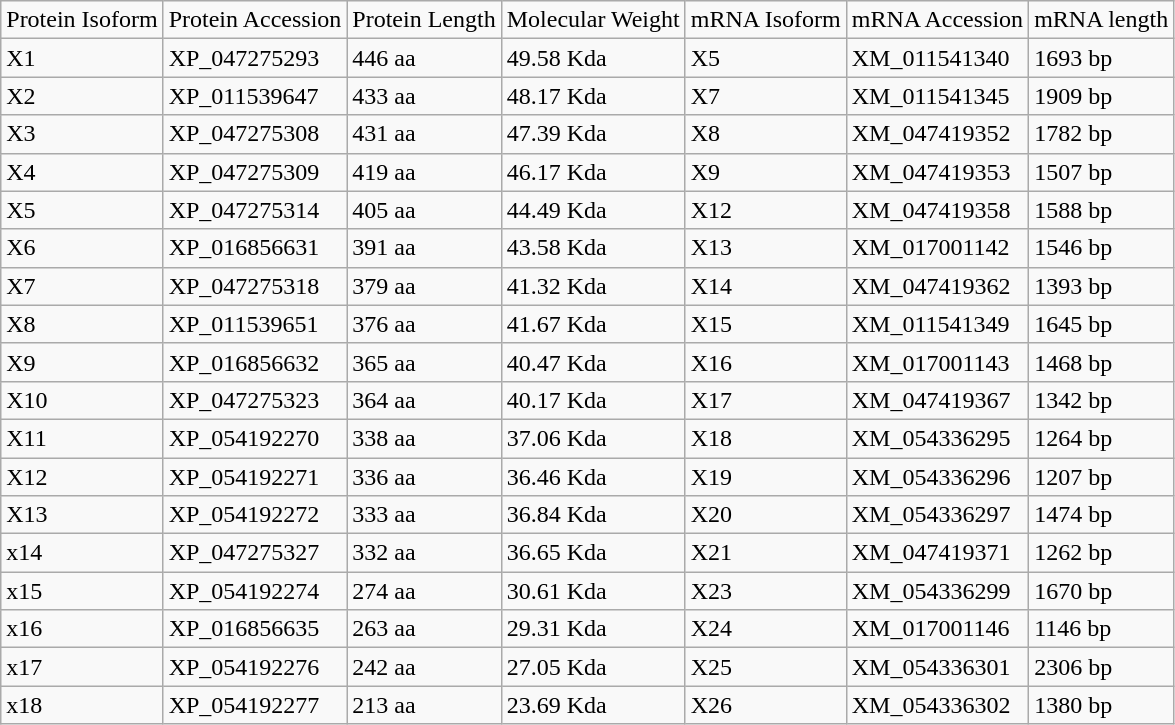<table class="wikitable">
<tr>
<td>Protein Isoform</td>
<td>Protein Accession</td>
<td>Protein Length</td>
<td>Molecular Weight</td>
<td>mRNA Isoform</td>
<td>mRNA Accession</td>
<td>mRNA length</td>
</tr>
<tr>
<td>X1</td>
<td>XP_047275293</td>
<td>446 aa</td>
<td>49.58 Kda</td>
<td>X5</td>
<td>XM_011541340</td>
<td>1693 bp</td>
</tr>
<tr>
<td>X2</td>
<td>XP_011539647</td>
<td>433 aa</td>
<td>48.17 Kda</td>
<td>X7</td>
<td>XM_011541345</td>
<td>1909 bp</td>
</tr>
<tr>
<td>X3</td>
<td>XP_047275308</td>
<td>431 aa</td>
<td>47.39 Kda</td>
<td>X8</td>
<td>XM_047419352</td>
<td>1782 bp</td>
</tr>
<tr>
<td>X4</td>
<td>XP_047275309</td>
<td>419 aa</td>
<td>46.17 Kda</td>
<td>X9</td>
<td>XM_047419353</td>
<td>1507 bp</td>
</tr>
<tr>
<td>X5</td>
<td>XP_047275314</td>
<td>405 aa</td>
<td>44.49 Kda</td>
<td>X12</td>
<td>XM_047419358</td>
<td>1588 bp</td>
</tr>
<tr>
<td>X6</td>
<td>XP_016856631</td>
<td>391 aa</td>
<td>43.58 Kda</td>
<td>X13</td>
<td>XM_017001142</td>
<td>1546 bp</td>
</tr>
<tr>
<td>X7</td>
<td>XP_047275318</td>
<td>379 aa</td>
<td>41.32 Kda</td>
<td>X14</td>
<td>XM_047419362</td>
<td>1393 bp</td>
</tr>
<tr>
<td>X8</td>
<td>XP_011539651</td>
<td>376 aa</td>
<td>41.67 Kda</td>
<td>X15</td>
<td>XM_011541349</td>
<td>1645 bp</td>
</tr>
<tr>
<td>X9</td>
<td>XP_016856632</td>
<td>365 aa</td>
<td>40.47 Kda</td>
<td>X16</td>
<td>XM_017001143</td>
<td>1468 bp</td>
</tr>
<tr>
<td>X10</td>
<td>XP_047275323</td>
<td>364 aa</td>
<td>40.17 Kda</td>
<td>X17</td>
<td>XM_047419367</td>
<td>1342 bp</td>
</tr>
<tr>
<td>X11</td>
<td>XP_054192270</td>
<td>338 aa</td>
<td>37.06 Kda</td>
<td>X18</td>
<td>XM_054336295</td>
<td>1264 bp</td>
</tr>
<tr>
<td>X12</td>
<td>XP_054192271</td>
<td>336 aa</td>
<td>36.46 Kda</td>
<td>X19</td>
<td>XM_054336296</td>
<td>1207 bp</td>
</tr>
<tr>
<td>X13</td>
<td>XP_054192272</td>
<td>333 aa</td>
<td>36.84 Kda</td>
<td>X20</td>
<td>XM_054336297</td>
<td>1474 bp</td>
</tr>
<tr>
<td>x14</td>
<td>XP_047275327</td>
<td>332 aa</td>
<td>36.65 Kda</td>
<td>X21</td>
<td>XM_047419371</td>
<td>1262 bp</td>
</tr>
<tr>
<td>x15</td>
<td>XP_054192274</td>
<td>274 aa</td>
<td>30.61 Kda</td>
<td>X23</td>
<td>XM_054336299</td>
<td>1670 bp</td>
</tr>
<tr>
<td>x16</td>
<td>XP_016856635</td>
<td>263 aa</td>
<td>29.31 Kda</td>
<td>X24</td>
<td>XM_017001146</td>
<td>1146 bp</td>
</tr>
<tr>
<td>x17</td>
<td>XP_054192276</td>
<td>242 aa</td>
<td>27.05 Kda</td>
<td>X25</td>
<td>XM_054336301</td>
<td>2306 bp</td>
</tr>
<tr>
<td>x18</td>
<td>XP_054192277</td>
<td>213 aa</td>
<td>23.69 Kda</td>
<td>X26</td>
<td>XM_054336302</td>
<td>1380 bp</td>
</tr>
</table>
